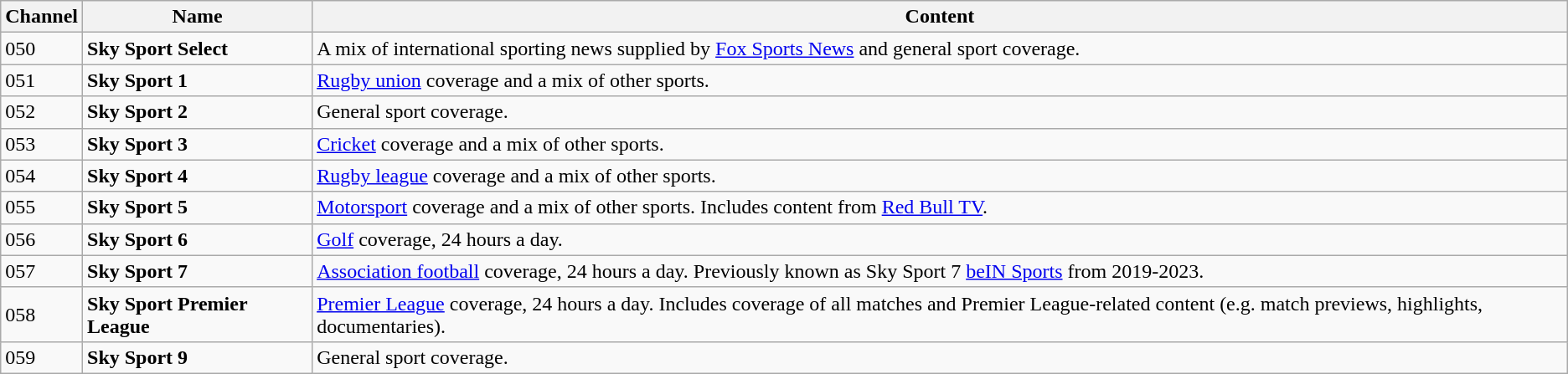<table class="wikitable" text-align: center;">
<tr>
<th>Channel</th>
<th>Name</th>
<th>Content</th>
</tr>
<tr>
<td>050</td>
<td><strong>Sky Sport Select</strong></td>
<td>A mix of international sporting news supplied by <a href='#'>Fox Sports News</a> and general sport coverage.</td>
</tr>
<tr>
<td>051</td>
<td><strong>Sky Sport 1</strong></td>
<td><a href='#'>Rugby union</a> coverage and a mix of other sports.</td>
</tr>
<tr>
<td>052</td>
<td><strong>Sky Sport 2</strong></td>
<td>General sport coverage.</td>
</tr>
<tr>
<td>053</td>
<td><strong>Sky Sport 3</strong></td>
<td><a href='#'>Cricket</a> coverage and a mix of other sports.</td>
</tr>
<tr>
<td>054</td>
<td><strong>Sky Sport 4</strong></td>
<td><a href='#'>Rugby league</a> coverage and a mix of other sports.</td>
</tr>
<tr>
<td>055</td>
<td><strong>Sky Sport 5</strong></td>
<td><a href='#'>Motorsport</a> coverage and a mix of other sports. Includes content from <a href='#'>Red Bull TV</a>.</td>
</tr>
<tr>
<td>056</td>
<td><strong>Sky Sport 6</strong></td>
<td><a href='#'>Golf</a> coverage, 24 hours a day.</td>
</tr>
<tr>
<td>057</td>
<td><strong>Sky Sport 7</strong></td>
<td><a href='#'>Association football</a> coverage, 24 hours a day. Previously known as Sky Sport 7 <a href='#'>beIN Sports</a> from 2019-2023.</td>
</tr>
<tr>
<td>058</td>
<td><strong>Sky Sport Premier League</strong></td>
<td><a href='#'>Premier League</a> coverage, 24 hours a day. Includes coverage of all matches and Premier League-related content (e.g. match previews, highlights, documentaries).</td>
</tr>
<tr>
<td>059</td>
<td><strong>Sky Sport 9</strong></td>
<td>General sport coverage.</td>
</tr>
</table>
